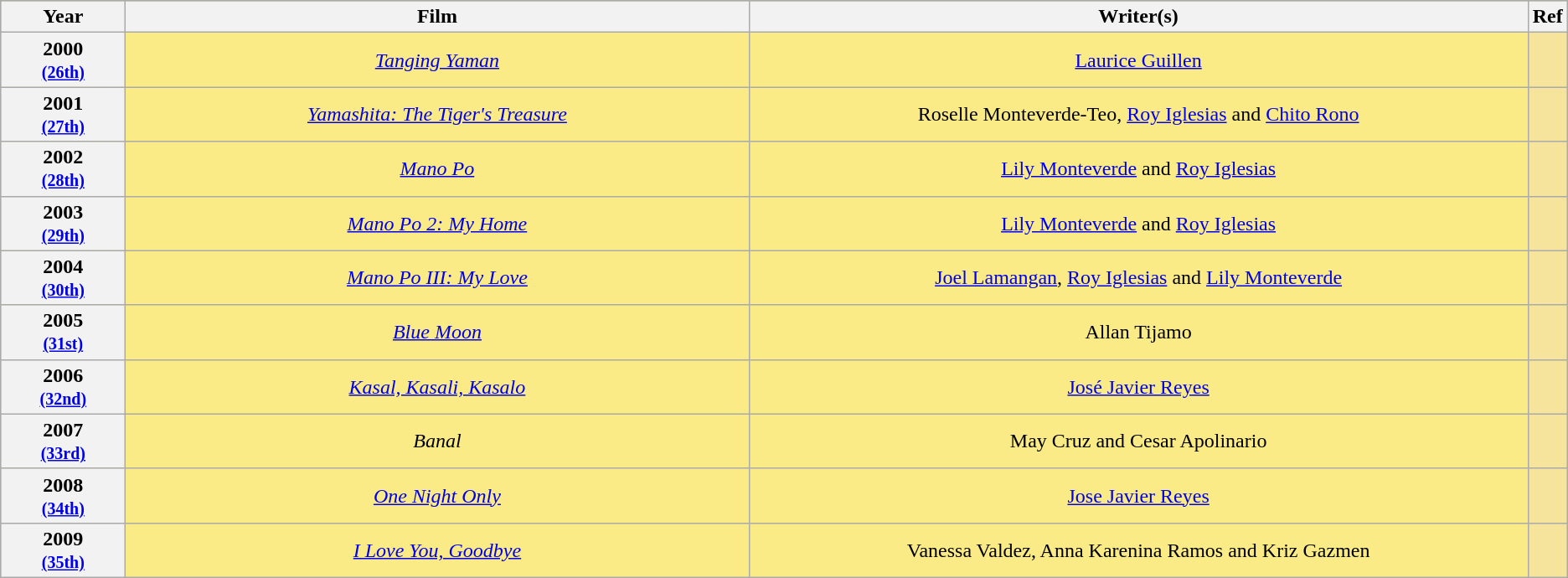<table class="wikitable" rowspan=2 style="text-align: center; background: #f6e39c">
<tr style="background:#bebebe;">
<th scope="col" style="width:8%;">Year</th>
<th scope="col" style="width:40%;">Film</th>
<th scope="col" style="width:50%;">Writer(s)</th>
<th scope="col" style="width:2%;">Ref</th>
</tr>
<tr>
<th scope="row" style="text-align:center">2000 <br><small><a href='#'>(26th)</a> </small></th>
<td style="background:#FAEB86"><em><a href='#'>Tanging Yaman</a></em></td>
<td style="background:#FAEB86"><a href='#'>Laurice Guillen</a></td>
<td></td>
</tr>
<tr>
<th scope="row" style="text-align:center">2001 <br><small><a href='#'>(27th)</a> </small></th>
<td style="background:#FAEB86"><em><a href='#'>Yamashita: The Tiger's Treasure</a></em></td>
<td style="background:#FAEB86">Roselle Monteverde-Teo, <a href='#'>Roy Iglesias</a> and <a href='#'>Chito Rono</a></td>
<td></td>
</tr>
<tr>
<th scope="row" style="text-align:center">2002 <br><small><a href='#'>(28th)</a> </small></th>
<td style="background:#FAEB86"><em><a href='#'>Mano Po</a></em></td>
<td style="background:#FAEB86"><a href='#'>Lily Monteverde</a> and <a href='#'>Roy Iglesias</a></td>
<td></td>
</tr>
<tr>
<th scope="row" style="text-align:center">2003 <br><small><a href='#'>(29th)</a> </small></th>
<td style="background:#FAEB86"><em><a href='#'>Mano Po 2: My Home</a></em></td>
<td style="background:#FAEB86"><a href='#'>Lily Monteverde</a> and <a href='#'>Roy Iglesias</a></td>
<td></td>
</tr>
<tr>
<th scope="row" style="text-align:center">2004 <br><small><a href='#'>(30th)</a> </small></th>
<td style="background:#FAEB86"><em><a href='#'>Mano Po III: My Love</a></em></td>
<td style="background:#FAEB86"><a href='#'>Joel Lamangan</a>, <a href='#'>Roy Iglesias</a> and <a href='#'>Lily Monteverde</a></td>
<td></td>
</tr>
<tr>
<th scope="row" style="text-align:center">2005 <br><small><a href='#'>(31st)</a> </small></th>
<td style="background:#FAEB86"><em><a href='#'>Blue Moon</a></em></td>
<td style="background:#FAEB86">Allan Tijamo</td>
<td></td>
</tr>
<tr>
<th scope="row" style="text-align:center">2006 <br><small><a href='#'>(32nd)</a> </small></th>
<td style="background:#FAEB86"><em><a href='#'>Kasal, Kasali, Kasalo</a></em></td>
<td style="background:#FAEB86"><a href='#'>José Javier Reyes</a></td>
<td></td>
</tr>
<tr>
<th scope="row" style="text-align:center">2007 <br><small><a href='#'>(33rd)</a> </small></th>
<td style="background:#FAEB86"><em>Banal</em></td>
<td style="background:#FAEB86">May Cruz and Cesar Apolinario</td>
<td></td>
</tr>
<tr>
<th scope="row" style="text-align:center">2008 <br><small><a href='#'>(34th)</a> </small></th>
<td style="background:#FAEB86"><em><a href='#'>One Night Only</a></em></td>
<td style="background:#FAEB86"><a href='#'>Jose Javier Reyes</a></td>
<td></td>
</tr>
<tr>
<th scope="row" style="text-align:center" rowspan=2>2009 <br><small><a href='#'>(35th)</a> </small></th>
<td style="background:#FAEB86"><em><a href='#'>I Love You, Goodbye</a></em></td>
<td style="background:#FAEB86">Vanessa Valdez, Anna Karenina Ramos and Kriz Gazmen</td>
<td rowspan=2></td>
</tr>
</table>
